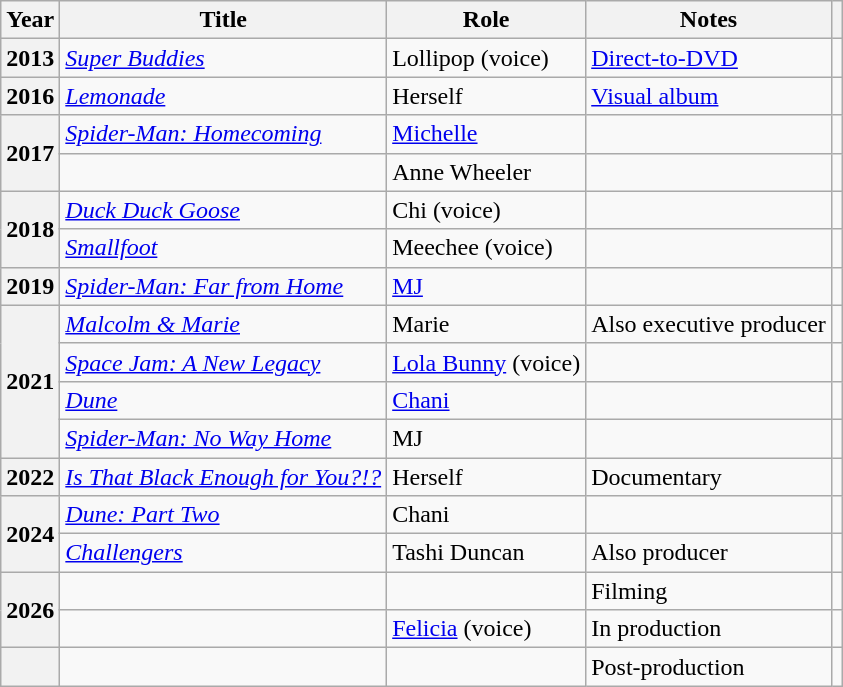<table class="wikitable plainrowheaders sortable">
<tr>
<th scope="col">Year</th>
<th scope="col">Title</th>
<th scope="col">Role</th>
<th scope="col" class="unsortable">Notes</th>
<th scope="col" class="unsortable"></th>
</tr>
<tr>
<th scope="row">2013</th>
<td><em><a href='#'>Super Buddies</a></em></td>
<td>Lollipop (voice)</td>
<td><a href='#'>Direct-to-DVD</a></td>
<td></td>
</tr>
<tr>
<th scope="row">2016</th>
<td><em><a href='#'>Lemonade</a></em></td>
<td>Herself</td>
<td><a href='#'>Visual album</a></td>
<td></td>
</tr>
<tr>
<th rowspan="2" scope="row">2017</th>
<td><em><a href='#'>Spider-Man: Homecoming</a></em></td>
<td><a href='#'>Michelle</a></td>
<td></td>
<td></td>
</tr>
<tr>
<td><em></em></td>
<td>Anne Wheeler</td>
<td></td>
<td></td>
</tr>
<tr>
<th rowspan="2" scope="row">2018</th>
<td><em><a href='#'>Duck Duck Goose</a></em></td>
<td>Chi (voice)</td>
<td></td>
<td></td>
</tr>
<tr>
<td><em><a href='#'>Smallfoot</a></em></td>
<td>Meechee (voice)</td>
<td></td>
<td></td>
</tr>
<tr>
<th scope="row">2019</th>
<td><em><a href='#'>Spider-Man: Far from Home</a></em></td>
<td><a href='#'>MJ</a></td>
<td></td>
<td></td>
</tr>
<tr>
<th rowspan="4" scope="row">2021</th>
<td><em><a href='#'>Malcolm & Marie</a></em></td>
<td>Marie</td>
<td>Also executive producer</td>
<td></td>
</tr>
<tr>
<td><em><a href='#'>Space Jam: A New Legacy</a></em></td>
<td><a href='#'>Lola Bunny</a> (voice)</td>
<td></td>
<td></td>
</tr>
<tr>
<td><em><a href='#'>Dune</a></em></td>
<td><a href='#'>Chani</a></td>
<td></td>
<td></td>
</tr>
<tr>
<td><em><a href='#'>Spider-Man: No Way Home</a></em></td>
<td>MJ</td>
<td></td>
<td></td>
</tr>
<tr>
<th scope="row">2022</th>
<td><em><a href='#'>Is That Black Enough for You?!?</a></em></td>
<td>Herself</td>
<td>Documentary</td>
<td></td>
</tr>
<tr>
<th rowspan="2" scope="row">2024</th>
<td><em><a href='#'>Dune: Part Two</a></em></td>
<td>Chani</td>
<td></td>
<td></td>
</tr>
<tr>
<td><em><a href='#'>Challengers</a></em></td>
<td>Tashi Duncan</td>
<td>Also producer</td>
<td></td>
</tr>
<tr>
<th rowspan="2" scope="row">2026</th>
<td></td>
<td></td>
<td>Filming</td>
<td></td>
</tr>
<tr>
<td></td>
<td><a href='#'>Felicia</a> (voice)</td>
<td>In production</td>
<td></td>
</tr>
<tr>
<th scope="row"></th>
<td></td>
<td></td>
<td>Post-production</td>
<td></td>
</tr>
</table>
